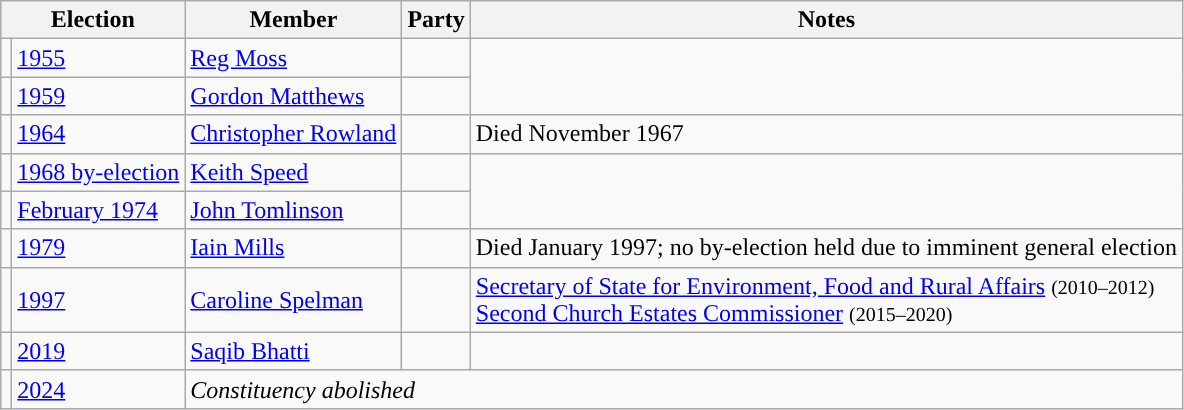<table class="wikitable">
<tr>
<th colspan="2">Election</th>
<th>Member</th>
<th>Party</th>
<th>Notes</th>
</tr>
<tr>
<td style="color:inherit;background-color: "></td>
<td><a href='#'>1955</a></td>
<td><a href='#'>Reg Moss</a></td>
<td></td>
</tr>
<tr>
<td style="color:inherit;background-color: "></td>
<td><a href='#'>1959</a></td>
<td><a href='#'>Gordon Matthews</a></td>
<td></td>
</tr>
<tr>
<td style="color:inherit;background-color: "></td>
<td><a href='#'>1964</a></td>
<td><a href='#'>Christopher Rowland</a></td>
<td></td>
<td>Died November 1967</td>
</tr>
<tr>
<td style="color:inherit;background-color: "></td>
<td><a href='#'>1968 by-election</a></td>
<td><a href='#'>Keith Speed</a></td>
<td></td>
</tr>
<tr>
<td style="color:inherit;background-color: "></td>
<td><a href='#'>February 1974</a></td>
<td><a href='#'>John Tomlinson</a></td>
<td></td>
</tr>
<tr>
<td style="color:inherit;background-color: "></td>
<td><a href='#'>1979</a></td>
<td><a href='#'>Iain Mills</a></td>
<td></td>
<td>Died January 1997; no by-election held due to imminent general election</td>
</tr>
<tr>
<td style="color:inherit;background-color: "></td>
<td><a href='#'>1997</a></td>
<td><a href='#'>Caroline Spelman</a></td>
<td></td>
<td><a href='#'>Secretary of State for Environment, Food and Rural Affairs</a> <small>(2010–2012)</small><br><a href='#'>Second Church Estates Commissioner</a> <small>(2015–2020)</small></td>
</tr>
<tr>
<td style="color:inherit;background-color: "></td>
<td><a href='#'>2019</a></td>
<td><a href='#'>Saqib Bhatti</a></td>
<td></td>
<td></td>
</tr>
<tr>
<td></td>
<td><a href='#'>2024</a></td>
<td colspan="3"><em>Constituency abolished</em></td>
</tr>
</table>
